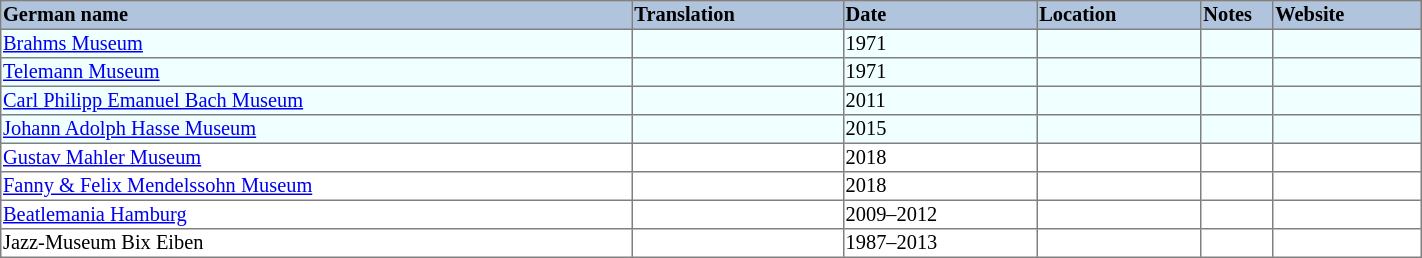<table border="1" width="75%" cellpadding="1" cellspacing="0" style="font-size: 85%; border: gray solid 1px; border-collapse: collapse; text-align: middle;">
<tr>
<th style="text-align: left;background:#B0C4DE">German name</th>
<th style="text-align: left;background:#B0C4DE">Translation</th>
<th style="text-align: left;background:#B0C4DE">Date</th>
<th style="text-align: left;background:#B0C4DE">Location</th>
<th width="45" style="text-align: left;background:#B0C4DE">Notes</th>
<th style="text-align: left;background:#B0C4DE">Website</th>
</tr>
<tr style="background:#F0FFFF">
<td><a href='#'>Brahms Museum</a></td>
<td></td>
<td>1971</td>
<td></td>
<td></td>
<td> </td>
</tr>
<tr style="background:#F0FFFF">
<td><a href='#'>Telemann Museum</a></td>
<td></td>
<td>1971</td>
<td></td>
<td></td>
<td> </td>
</tr>
<tr style="background:#F0FFFF">
<td><a href='#'>Carl Philipp Emanuel Bach Museum</a></td>
<td></td>
<td>2011</td>
<td></td>
<td></td>
<td> </td>
</tr>
<tr style="background:#F0FFFF">
<td><a href='#'>Johann Adolph Hasse Museum</a></td>
<td></td>
<td>2015</td>
<td></td>
<td></td>
<td> </td>
</tr>
<tr>
<td><a href='#'>Gustav Mahler Museum</a></td>
<td></td>
<td>2018</td>
<td></td>
<td></td>
<td> </td>
</tr>
<tr>
<td><a href='#'>Fanny & Felix Mendelssohn Museum</a></td>
<td></td>
<td>2018</td>
<td></td>
<td></td>
<td> </td>
</tr>
<tr>
<td><a href='#'>Beatlemania Hamburg</a></td>
<td></td>
<td>2009–2012</td>
<td></td>
<td></td>
<td></td>
</tr>
<tr>
<td>Jazz-Museum Bix Eiben</td>
<td></td>
<td>1987–2013</td>
<td></td>
<td></td>
<td></td>
</tr>
</table>
